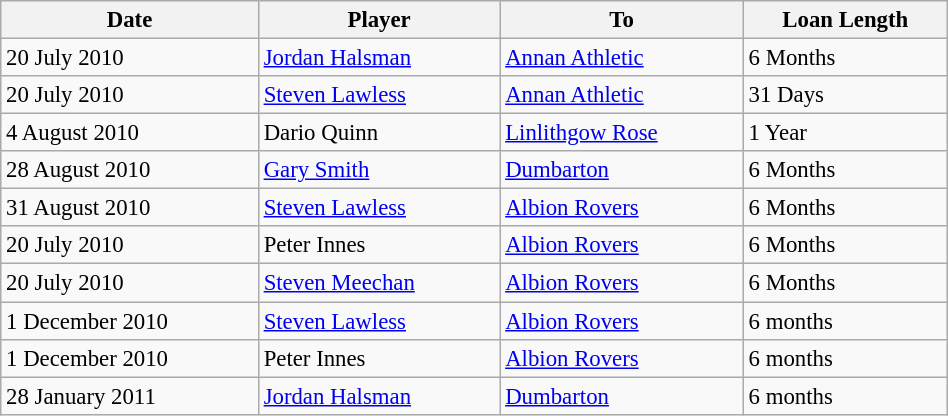<table class="wikitable" style="font-size:95%; width:50%">
<tr>
<th>Date</th>
<th>Player</th>
<th>To</th>
<th>Loan Length</th>
</tr>
<tr>
<td>20 July 2010</td>
<td> <a href='#'>Jordan Halsman</a></td>
<td> <a href='#'>Annan Athletic</a></td>
<td>6 Months</td>
</tr>
<tr>
<td>20 July 2010</td>
<td> <a href='#'>Steven Lawless</a></td>
<td> <a href='#'>Annan Athletic</a></td>
<td>31 Days</td>
</tr>
<tr>
<td>4 August 2010</td>
<td> Dario Quinn</td>
<td> <a href='#'>Linlithgow Rose</a></td>
<td>1 Year</td>
</tr>
<tr>
<td>28 August 2010</td>
<td> <a href='#'>Gary Smith</a></td>
<td> <a href='#'>Dumbarton</a></td>
<td>6 Months</td>
</tr>
<tr>
<td>31 August 2010</td>
<td> <a href='#'>Steven Lawless</a></td>
<td> <a href='#'>Albion Rovers</a></td>
<td>6 Months</td>
</tr>
<tr>
<td>20 July 2010</td>
<td> Peter Innes</td>
<td> <a href='#'>Albion Rovers</a></td>
<td>6 Months</td>
</tr>
<tr>
<td>20 July 2010</td>
<td> <a href='#'>Steven Meechan</a></td>
<td> <a href='#'>Albion Rovers</a></td>
<td>6 Months</td>
</tr>
<tr>
<td>1 December 2010</td>
<td> <a href='#'>Steven Lawless</a></td>
<td> <a href='#'>Albion Rovers</a></td>
<td>6 months</td>
</tr>
<tr>
<td>1 December 2010</td>
<td> Peter Innes</td>
<td> <a href='#'>Albion Rovers</a></td>
<td>6 months</td>
</tr>
<tr>
<td>28 January 2011</td>
<td> <a href='#'>Jordan Halsman</a></td>
<td> <a href='#'>Dumbarton</a></td>
<td>6 months</td>
</tr>
</table>
